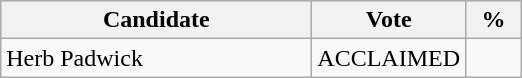<table class="wikitable">
<tr>
<th bgcolor="#DDDDFF" width="200px">Candidate</th>
<th bgcolor="#DDDDFF" width="50px">Vote</th>
<th bgcolor="#DDDDFF" width="30px">%</th>
</tr>
<tr>
<td>Herb Padwick</td>
<td>ACCLAIMED</td>
<td></td>
</tr>
</table>
